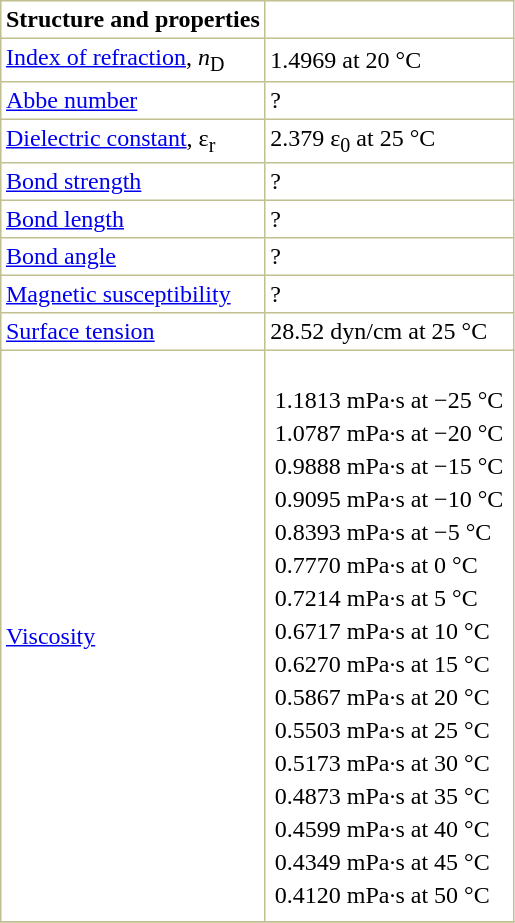<table border="1" cellspacing="0" cellpadding="3" style="margin: 0 0 0 0.5em; background: #FFFFFF; border-collapse: collapse; border-color: #C0C090;">
<tr>
<th>Structure and properties</th>
</tr>
<tr>
<td><a href='#'>Index of refraction</a>, <em>n</em><sub>D</sub></td>
<td>1.4969 at 20 °C </td>
</tr>
<tr>
<td><a href='#'>Abbe number</a></td>
<td>? </td>
</tr>
<tr>
<td><a href='#'>Dielectric constant</a>, ε<sub>r</sub></td>
<td>2.379 ε<sub>0</sub> at 25 °C</td>
</tr>
<tr>
<td><a href='#'>Bond strength</a></td>
<td>? </td>
</tr>
<tr>
<td><a href='#'>Bond length</a></td>
<td>? </td>
</tr>
<tr>
<td><a href='#'>Bond angle</a></td>
<td>? </td>
</tr>
<tr>
<td><a href='#'>Magnetic susceptibility</a></td>
<td>? </td>
</tr>
<tr>
<td><a href='#'>Surface tension</a></td>
<td>28.52 dyn/cm at 25 °C</td>
</tr>
<tr>
<td><a href='#'>Viscosity</a></td>
<td><br><table>
<tr>
<td>1.1813 mPa·s</td>
<td>at −25 °C</td>
</tr>
<tr>
<td>1.0787 mPa·s</td>
<td>at −20 °C</td>
</tr>
<tr>
<td>0.9888 mPa·s</td>
<td>at −15 °C</td>
</tr>
<tr>
<td>0.9095 mPa·s</td>
<td>at −10 °C</td>
</tr>
<tr>
<td>0.8393 mPa·s</td>
<td>at −5 °C</td>
</tr>
<tr>
<td>0.7770 mPa·s</td>
<td>at 0 °C</td>
</tr>
<tr>
<td>0.7214 mPa·s</td>
<td>at 5 °C</td>
</tr>
<tr>
<td>0.6717 mPa·s</td>
<td>at 10 °C</td>
</tr>
<tr>
<td>0.6270 mPa·s</td>
<td>at 15 °C</td>
</tr>
<tr>
<td>0.5867 mPa·s</td>
<td>at 20 °C</td>
</tr>
<tr>
<td>0.5503 mPa·s</td>
<td>at 25 °C</td>
</tr>
<tr>
<td>0.5173 mPa·s</td>
<td>at 30 °C</td>
</tr>
<tr>
<td>0.4873 mPa·s</td>
<td>at 35 °C</td>
</tr>
<tr>
<td>0.4599 mPa·s</td>
<td>at 40 °C</td>
</tr>
<tr>
<td>0.4349 mPa·s</td>
<td>at 45 °C</td>
</tr>
<tr>
<td>0.4120 mPa·s</td>
<td>at 50 °C</td>
</tr>
<tr>
</tr>
</table>
</td>
</tr>
<tr>
</tr>
</table>
